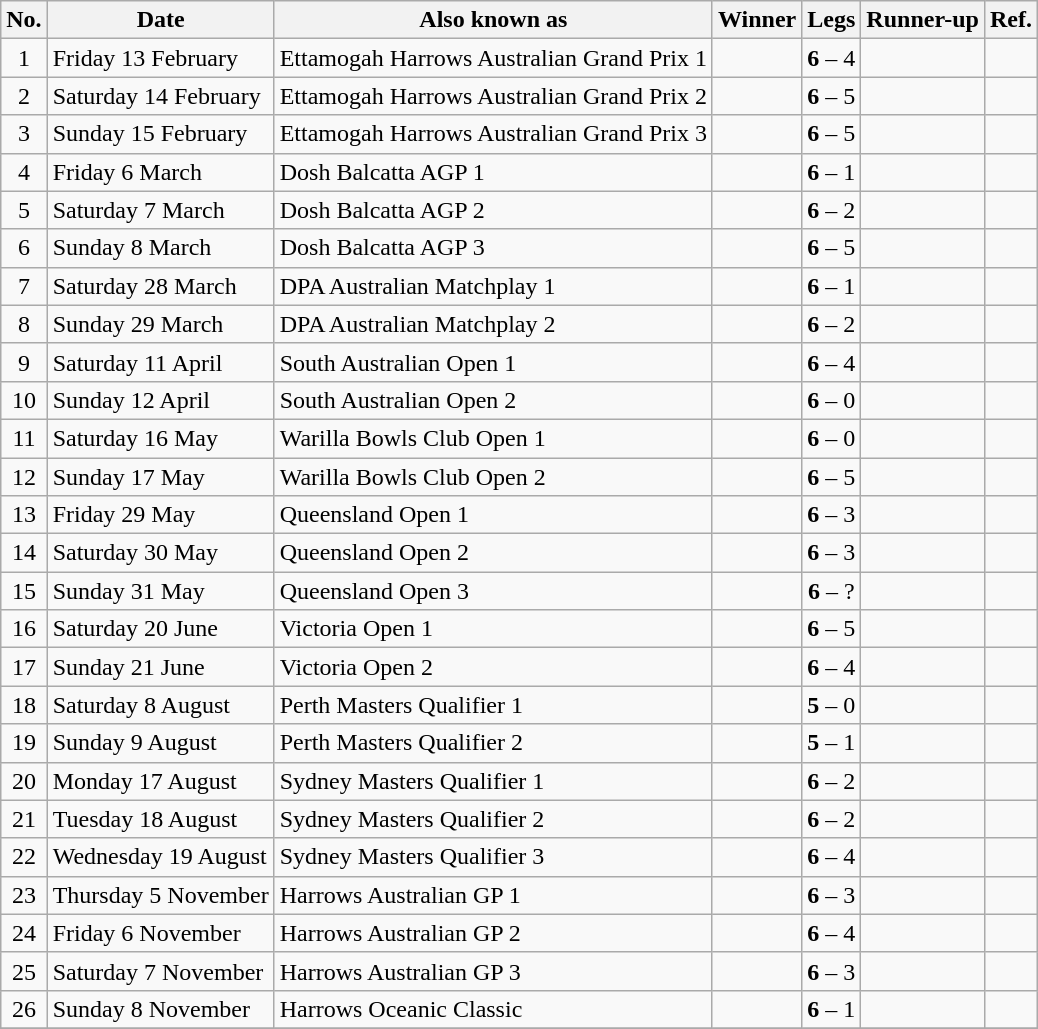<table class="wikitable">
<tr>
<th>No.</th>
<th>Date</th>
<th>Also known as</th>
<th>Winner</th>
<th>Legs</th>
<th>Runner-up</th>
<th>Ref.</th>
</tr>
<tr>
<td align=center>1</td>
<td>Friday 13 February</td>
<td>Ettamogah Harrows Australian Grand Prix 1</td>
<td align=right></td>
<td align=center><strong>6</strong> – 4</td>
<td></td>
<td align=center></td>
</tr>
<tr>
<td align=center>2</td>
<td>Saturday 14 February</td>
<td>Ettamogah Harrows Australian Grand Prix 2</td>
<td align=right></td>
<td align=center><strong>6</strong> – 5</td>
<td></td>
<td align=center></td>
</tr>
<tr>
<td align=center>3</td>
<td>Sunday 15 February</td>
<td>Ettamogah Harrows Australian Grand Prix 3</td>
<td align=right></td>
<td align=center><strong>6</strong> – 5</td>
<td></td>
<td align=center></td>
</tr>
<tr>
<td align=center>4</td>
<td>Friday 6 March</td>
<td>Dosh Balcatta AGP 1</td>
<td align=right></td>
<td align=center><strong>6</strong> – 1</td>
<td></td>
<td align=center></td>
</tr>
<tr>
<td align=center>5</td>
<td>Saturday 7 March</td>
<td>Dosh Balcatta AGP 2</td>
<td align=right></td>
<td align=center><strong>6</strong> – 2</td>
<td></td>
<td align=center></td>
</tr>
<tr>
<td align=center>6</td>
<td>Sunday 8 March</td>
<td>Dosh Balcatta AGP 3</td>
<td align=right></td>
<td align=center><strong>6</strong> – 5</td>
<td></td>
<td align=center></td>
</tr>
<tr>
<td align=center>7</td>
<td>Saturday 28 March</td>
<td>DPA Australian Matchplay 1</td>
<td align=right></td>
<td align=center><strong>6</strong> – 1</td>
<td></td>
<td align=center></td>
</tr>
<tr>
<td align=center>8</td>
<td>Sunday 29 March</td>
<td>DPA Australian Matchplay 2</td>
<td align=right></td>
<td align=center><strong>6</strong> – 2</td>
<td></td>
<td align=center></td>
</tr>
<tr>
<td align=center>9</td>
<td>Saturday 11 April</td>
<td>South Australian Open 1</td>
<td align=right></td>
<td align=center><strong>6</strong> – 4</td>
<td></td>
<td align=center></td>
</tr>
<tr>
<td align=center>10</td>
<td>Sunday 12 April</td>
<td>South Australian Open 2</td>
<td align=right></td>
<td align=center><strong>6</strong> – 0</td>
<td></td>
<td align=center></td>
</tr>
<tr>
<td align=center>11</td>
<td>Saturday 16 May</td>
<td>Warilla Bowls Club Open 1</td>
<td align=right></td>
<td align=center><strong>6</strong> – 0</td>
<td></td>
<td align=center></td>
</tr>
<tr>
<td align=center>12</td>
<td>Sunday 17 May</td>
<td>Warilla Bowls Club Open 2</td>
<td align=right></td>
<td align=center><strong>6</strong> – 5</td>
<td></td>
<td align=center></td>
</tr>
<tr>
<td align=center>13</td>
<td>Friday 29 May</td>
<td>Queensland Open 1</td>
<td align=right></td>
<td align=center><strong>6</strong> – 3</td>
<td></td>
<td align=center></td>
</tr>
<tr>
<td align=center>14</td>
<td>Saturday 30 May</td>
<td>Queensland Open 2</td>
<td align=right></td>
<td align=center><strong>6</strong> – 3</td>
<td></td>
<td align=center></td>
</tr>
<tr>
<td align=center>15</td>
<td>Sunday 31 May</td>
<td>Queensland Open 3</td>
<td align=right></td>
<td align=center><strong>6</strong> – ?</td>
<td></td>
<td align=center></td>
</tr>
<tr>
<td align=center>16</td>
<td>Saturday 20 June</td>
<td>Victoria Open 1</td>
<td align=right></td>
<td align=center><strong>6</strong> – 5</td>
<td></td>
<td align=center></td>
</tr>
<tr>
<td align=center>17</td>
<td>Sunday 21 June</td>
<td>Victoria Open 2</td>
<td align=right></td>
<td align=center><strong>6</strong> – 4</td>
<td></td>
<td align=center></td>
</tr>
<tr>
<td align=center>18</td>
<td>Saturday 8 August</td>
<td>Perth Masters Qualifier 1</td>
<td align=right></td>
<td align=center><strong>5</strong> – 0</td>
<td></td>
<td align=center></td>
</tr>
<tr>
<td align=center>19</td>
<td>Sunday 9 August</td>
<td>Perth Masters Qualifier 2</td>
<td align=right></td>
<td align=center><strong>5</strong> – 1</td>
<td></td>
<td align=center></td>
</tr>
<tr>
<td align=center>20</td>
<td>Monday 17 August</td>
<td>Sydney Masters Qualifier 1</td>
<td align=right></td>
<td align=center><strong>6</strong> – 2</td>
<td></td>
<td align=center></td>
</tr>
<tr>
<td align=center>21</td>
<td>Tuesday 18 August</td>
<td>Sydney Masters Qualifier 2</td>
<td align=right></td>
<td align=center><strong>6</strong> – 2</td>
<td></td>
<td align=center></td>
</tr>
<tr>
<td align=center>22</td>
<td>Wednesday 19 August</td>
<td>Sydney Masters Qualifier 3</td>
<td align=right></td>
<td align=center><strong>6</strong> – 4</td>
<td></td>
<td align=center></td>
</tr>
<tr>
<td align=center>23</td>
<td>Thursday 5 November</td>
<td>Harrows Australian GP 1</td>
<td align=right></td>
<td align=center><strong>6</strong> – 3</td>
<td></td>
<td align=center></td>
</tr>
<tr>
<td align=center>24</td>
<td>Friday 6 November</td>
<td>Harrows Australian GP 2</td>
<td align=right></td>
<td align=center><strong>6</strong> – 4</td>
<td></td>
<td align=center></td>
</tr>
<tr>
<td align=center>25</td>
<td>Saturday 7 November</td>
<td>Harrows Australian GP 3</td>
<td align=right></td>
<td align=center><strong>6</strong> – 3</td>
<td></td>
<td align=center></td>
</tr>
<tr>
<td align=center>26</td>
<td>Sunday 8 November</td>
<td>Harrows Oceanic Classic</td>
<td align=right></td>
<td align=center><strong>6</strong> – 1</td>
<td></td>
<td></td>
</tr>
<tr>
</tr>
</table>
